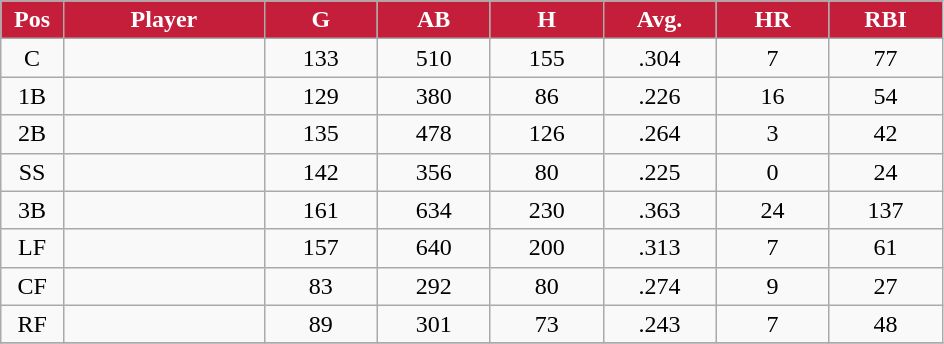<table class="wikitable sortable">
<tr>
<th style="background:#c41e3a;color:white;" width="5%">Pos</th>
<th style="background:#c41e3a;color:white;" width="16%">Player</th>
<th style="background:#c41e3a;color:white;" width="9%">G</th>
<th style="background:#c41e3a;color:white;" width="9%">AB</th>
<th style="background:#c41e3a;color:white;" width="9%">H</th>
<th style="background:#c41e3a;color:white;" width="9%">Avg.</th>
<th style="background:#c41e3a;color:white;" width="9%">HR</th>
<th style="background:#c41e3a;color:white;" width="9%">RBI</th>
</tr>
<tr align="center">
<td>C</td>
<td></td>
<td>133</td>
<td>510</td>
<td>155</td>
<td>.304</td>
<td>7</td>
<td>77</td>
</tr>
<tr align="center">
<td>1B</td>
<td></td>
<td>129</td>
<td>380</td>
<td>86</td>
<td>.226</td>
<td>16</td>
<td>54</td>
</tr>
<tr align="center">
<td>2B</td>
<td></td>
<td>135</td>
<td>478</td>
<td>126</td>
<td>.264</td>
<td>3</td>
<td>42</td>
</tr>
<tr align="center">
<td>SS</td>
<td></td>
<td>142</td>
<td>356</td>
<td>80</td>
<td>.225</td>
<td>0</td>
<td>24</td>
</tr>
<tr align="center">
<td>3B</td>
<td></td>
<td>161</td>
<td>634</td>
<td>230</td>
<td>.363</td>
<td>24</td>
<td>137</td>
</tr>
<tr align="center">
<td>LF</td>
<td></td>
<td>157</td>
<td>640</td>
<td>200</td>
<td>.313</td>
<td>7</td>
<td>61</td>
</tr>
<tr align="center">
<td>CF</td>
<td></td>
<td>83</td>
<td>292</td>
<td>80</td>
<td>.274</td>
<td>9</td>
<td>27</td>
</tr>
<tr align="center">
<td>RF</td>
<td></td>
<td>89</td>
<td>301</td>
<td>73</td>
<td>.243</td>
<td>7</td>
<td>48</td>
</tr>
<tr align="center">
</tr>
</table>
